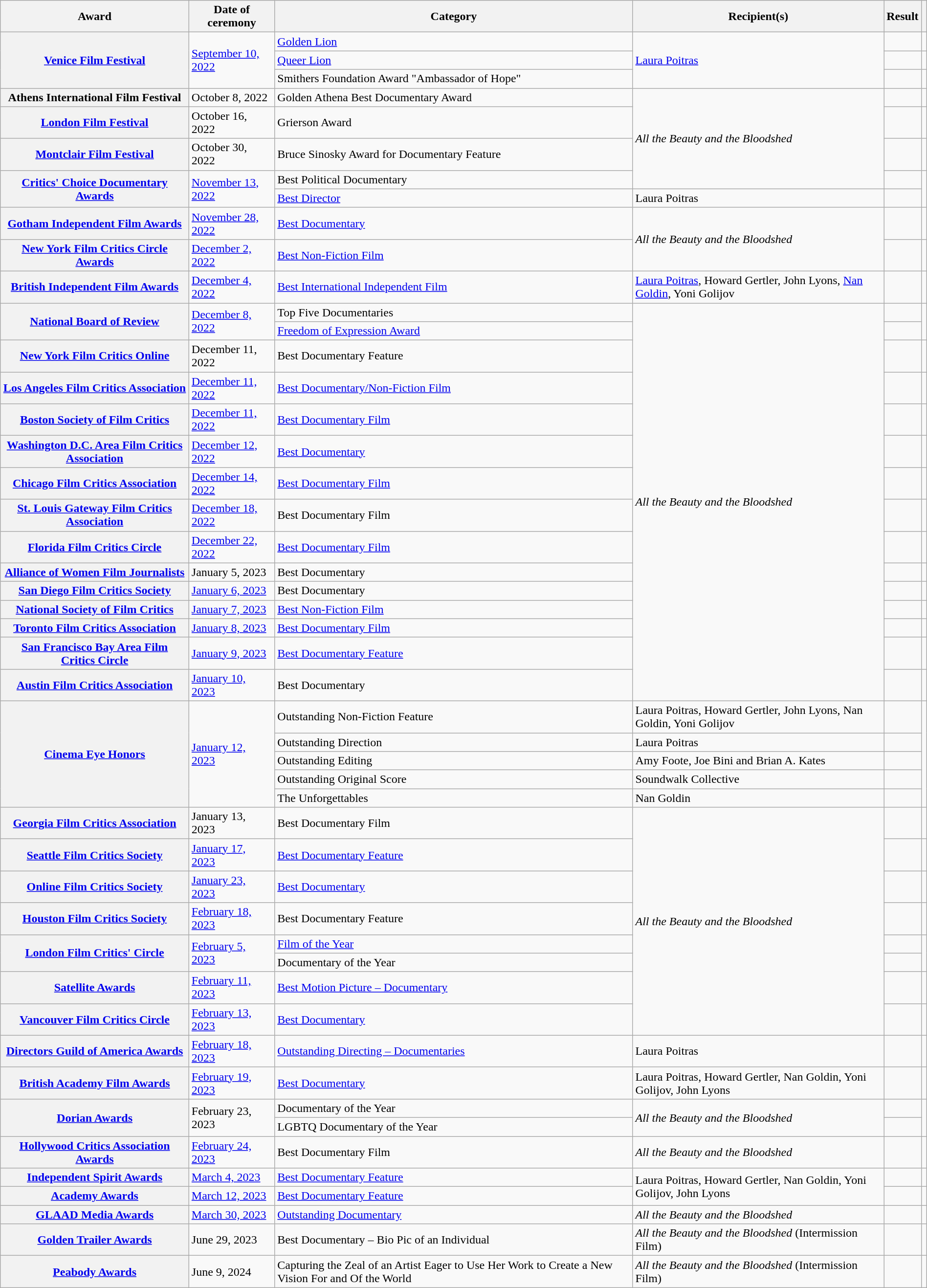<table class="wikitable sortable plainrowheaders" style="width: 100%;">
<tr>
<th scope="col">Award</th>
<th scope="col">Date of ceremony</th>
<th scope="col">Category</th>
<th scope="col">Recipient(s)</th>
<th scope="col">Result</th>
<th scope="col" class="unsortable"></th>
</tr>
<tr>
<th rowspan="3" scope="row"><a href='#'>Venice Film Festival</a></th>
<td rowspan="3"><a href='#'>September 10, 2022</a></td>
<td><a href='#'>Golden Lion</a></td>
<td rowspan="3"><a href='#'>Laura Poitras</a></td>
<td></td>
<td></td>
</tr>
<tr>
<td><a href='#'>Queer Lion</a></td>
<td></td>
<td></td>
</tr>
<tr>
<td>Smithers Foundation Award "Ambassador of Hope"</td>
<td></td>
<td></td>
</tr>
<tr>
<th scope="row">Athens International Film Festival</th>
<td>October 8, 2022</td>
<td>Golden Athena Best Documentary Award</td>
<td rowspan="4"><em>All the Beauty and the Bloodshed</em></td>
<td></td>
<td></td>
</tr>
<tr>
<th scope="row"><a href='#'>London Film Festival</a></th>
<td>October 16, 2022</td>
<td>Grierson Award</td>
<td></td>
<td></td>
</tr>
<tr>
<th scope="row"><a href='#'>Montclair Film Festival</a></th>
<td>October 30, 2022</td>
<td>Bruce Sinosky Award for Documentary Feature</td>
<td></td>
<td></td>
</tr>
<tr>
<th scope="row" rowspan="2"><a href='#'>Critics' Choice Documentary Awards</a></th>
<td rowspan="2"><a href='#'>November 13, 2022</a></td>
<td>Best Political Documentary</td>
<td></td>
<td rowspan="2"></td>
</tr>
<tr>
<td><a href='#'>Best Director</a></td>
<td>Laura Poitras</td>
<td></td>
</tr>
<tr>
<th scope="row"><a href='#'>Gotham Independent Film Awards</a></th>
<td><a href='#'>November 28, 2022</a></td>
<td><a href='#'>Best Documentary</a></td>
<td rowspan="2"><em>All the Beauty and the Bloodshed</em></td>
<td></td>
<td></td>
</tr>
<tr>
<th scope="row"><a href='#'>New York Film Critics Circle Awards</a></th>
<td><a href='#'>December 2, 2022</a></td>
<td><a href='#'>Best Non-Fiction Film</a></td>
<td></td>
<td></td>
</tr>
<tr>
<th scope="row"><a href='#'>British Independent Film Awards</a></th>
<td><a href='#'>December 4, 2022</a></td>
<td><a href='#'>Best International Independent Film</a></td>
<td><a href='#'>Laura Poitras</a>, Howard Gertler, John Lyons, <a href='#'>Nan Goldin</a>, Yoni Golijov</td>
<td></td>
<td></td>
</tr>
<tr>
<th rowspan="2" scope="row"><a href='#'>National Board of Review</a></th>
<td rowspan="2"><a href='#'>December 8, 2022</a></td>
<td>Top Five Documentaries</td>
<td rowspan="15"><em>All the Beauty and the Bloodshed</em></td>
<td></td>
<td rowspan="2"></td>
</tr>
<tr>
<td><a href='#'>Freedom of Expression Award</a></td>
<td></td>
</tr>
<tr>
<th scope="row"><a href='#'>New York Film Critics Online</a></th>
<td>December 11, 2022</td>
<td>Best Documentary Feature</td>
<td></td>
<td></td>
</tr>
<tr>
<th scope="row"><a href='#'>Los Angeles Film Critics Association</a></th>
<td><a href='#'>December 11, 2022</a></td>
<td><a href='#'>Best Documentary/Non-Fiction Film</a></td>
<td></td>
<td></td>
</tr>
<tr>
<th scope="row"><a href='#'>Boston Society of Film Critics</a></th>
<td><a href='#'>December 11, 2022</a></td>
<td><a href='#'>Best Documentary Film</a></td>
<td></td>
<td></td>
</tr>
<tr>
<th scope="row"><a href='#'>Washington D.C. Area Film Critics Association</a></th>
<td><a href='#'>December 12, 2022</a></td>
<td><a href='#'>Best Documentary</a></td>
<td></td>
<td></td>
</tr>
<tr>
<th scope="row"><a href='#'>Chicago Film Critics Association</a></th>
<td><a href='#'>December 14, 2022</a></td>
<td><a href='#'>Best Documentary Film</a></td>
<td></td>
<td></td>
</tr>
<tr>
<th scope="row"><a href='#'>St. Louis Gateway Film Critics Association</a></th>
<td><a href='#'>December 18, 2022</a></td>
<td>Best Documentary Film</td>
<td></td>
<td></td>
</tr>
<tr>
<th scope="row"><a href='#'>Florida Film Critics Circle</a></th>
<td><a href='#'>December 22, 2022</a></td>
<td><a href='#'>Best Documentary Film</a></td>
<td></td>
<td></td>
</tr>
<tr>
<th scope="row"><a href='#'>Alliance of Women Film Journalists</a></th>
<td>January 5, 2023</td>
<td>Best Documentary</td>
<td></td>
<td></td>
</tr>
<tr>
<th scope="row"><a href='#'>San Diego Film Critics Society</a></th>
<td><a href='#'>January 6, 2023</a></td>
<td>Best Documentary</td>
<td></td>
<td></td>
</tr>
<tr>
<th scope="row"><a href='#'>National Society of Film Critics</a></th>
<td><a href='#'>January 7, 2023</a></td>
<td><a href='#'>Best Non-Fiction Film</a></td>
<td></td>
<td></td>
</tr>
<tr>
<th scope="row"><a href='#'>Toronto Film Critics Association</a></th>
<td><a href='#'>January 8, 2023</a></td>
<td><a href='#'>Best Documentary Film</a></td>
<td></td>
<td></td>
</tr>
<tr>
<th scope="row"><a href='#'>San Francisco Bay Area Film Critics Circle</a></th>
<td><a href='#'>January 9, 2023</a></td>
<td><a href='#'>Best Documentary Feature</a></td>
<td></td>
<td></td>
</tr>
<tr>
<th scope="row"><a href='#'>Austin Film Critics Association</a></th>
<td><a href='#'>January 10, 2023</a></td>
<td>Best Documentary</td>
<td></td>
<td></td>
</tr>
<tr>
<th rowspan="5" scope="row"><a href='#'>Cinema Eye Honors</a></th>
<td rowspan="5"><a href='#'>January 12, 2023</a></td>
<td>Outstanding Non-Fiction Feature</td>
<td>Laura Poitras, Howard Gertler, John Lyons, Nan Goldin, Yoni Golijov</td>
<td></td>
<td rowspan="5"><br></td>
</tr>
<tr>
<td>Outstanding Direction</td>
<td>Laura Poitras</td>
<td></td>
</tr>
<tr>
<td>Outstanding Editing</td>
<td>Amy Foote, Joe Bini and Brian A. Kates</td>
<td></td>
</tr>
<tr>
<td>Outstanding Original Score</td>
<td>Soundwalk Collective</td>
<td></td>
</tr>
<tr>
<td>The Unforgettables</td>
<td>Nan Goldin</td>
<td></td>
</tr>
<tr>
<th scope="row"><a href='#'>Georgia Film Critics Association</a></th>
<td>January 13, 2023</td>
<td>Best Documentary Film</td>
<td rowspan="8"><em>All the Beauty and the Bloodshed</em></td>
<td></td>
<td></td>
</tr>
<tr>
<th scope="row"><a href='#'>Seattle Film Critics Society</a></th>
<td><a href='#'>January 17, 2023</a></td>
<td><a href='#'>Best Documentary Feature</a></td>
<td></td>
<td></td>
</tr>
<tr>
<th scope="row"><a href='#'>Online Film Critics Society</a></th>
<td><a href='#'>January 23, 2023</a></td>
<td><a href='#'>Best Documentary</a></td>
<td></td>
<td></td>
</tr>
<tr>
<th scope="row"><a href='#'>Houston Film Critics Society</a></th>
<td><a href='#'>February 18, 2023</a></td>
<td>Best Documentary Feature</td>
<td></td>
<td></td>
</tr>
<tr>
<th rowspan="2" scope="row"><a href='#'>London Film Critics' Circle</a></th>
<td rowspan="2"><a href='#'>February 5, 2023</a></td>
<td><a href='#'>Film of the Year</a></td>
<td></td>
<td rowspan="2"></td>
</tr>
<tr>
<td>Documentary of the Year</td>
<td></td>
</tr>
<tr>
<th scope="row"><a href='#'>Satellite Awards</a></th>
<td><a href='#'>February 11, 2023</a></td>
<td><a href='#'>Best Motion Picture – Documentary</a></td>
<td></td>
<td></td>
</tr>
<tr>
<th scope="row"><a href='#'>Vancouver Film Critics Circle</a></th>
<td><a href='#'>February 13, 2023</a></td>
<td><a href='#'>Best Documentary</a></td>
<td></td>
<td align="center"></td>
</tr>
<tr>
<th scope="row"><a href='#'>Directors Guild of America Awards</a></th>
<td><a href='#'>February 18, 2023</a></td>
<td><a href='#'>Outstanding Directing – Documentaries</a></td>
<td>Laura Poitras</td>
<td></td>
<td align="center"></td>
</tr>
<tr>
<th scope="row"><a href='#'>British Academy Film Awards</a></th>
<td><a href='#'>February 19, 2023</a></td>
<td><a href='#'>Best Documentary</a></td>
<td>Laura Poitras, Howard Gertler, Nan Goldin, Yoni Golijov, John Lyons</td>
<td></td>
<td></td>
</tr>
<tr>
<th rowspan="2" scope="row"><a href='#'>Dorian Awards</a></th>
<td rowspan="2">February 23, 2023</td>
<td>Documentary of the Year</td>
<td rowspan="2"><em>All the Beauty and the Bloodshed</em></td>
<td></td>
<td rowspan="2"></td>
</tr>
<tr>
<td>LGBTQ Documentary of the Year</td>
<td></td>
</tr>
<tr>
<th scope="row"><a href='#'>Hollywood Critics Association Awards</a></th>
<td><a href='#'>February 24, 2023</a></td>
<td>Best Documentary Film</td>
<td><em>All the Beauty and the Bloodshed</em></td>
<td></td>
<td></td>
</tr>
<tr>
<th scope="row"><a href='#'>Independent Spirit Awards</a></th>
<td><a href='#'>March 4, 2023</a></td>
<td><a href='#'>Best Documentary Feature</a></td>
<td rowspan="2">Laura Poitras, Howard Gertler, Nan Goldin, Yoni Golijov, John Lyons</td>
<td></td>
<td></td>
</tr>
<tr>
<th scope="row"><a href='#'>Academy Awards</a></th>
<td><a href='#'>March 12, 2023</a></td>
<td><a href='#'>Best Documentary Feature</a></td>
<td></td>
<td></td>
</tr>
<tr>
<th scope="row"><a href='#'>GLAAD Media Awards</a></th>
<td><a href='#'>March 30, 2023</a></td>
<td><a href='#'>Outstanding Documentary</a></td>
<td><em>All the Beauty and the Bloodshed</em></td>
<td></td>
<td></td>
</tr>
<tr>
<th scope="row"><a href='#'>Golden Trailer Awards</a></th>
<td>June 29, 2023</td>
<td>Best Documentary – Bio Pic of an Individual</td>
<td><em>All the Beauty and the Bloodshed</em> (Intermission Film)</td>
<td></td>
<td></td>
</tr>
<tr>
<th scope="row"><a href='#'>Peabody Awards</a></th>
<td>June 9, 2024</td>
<td>Capturing the Zeal of an Artist Eager to Use Her Work to Create a New Vision For and Of the World</td>
<td><em>All the Beauty and the Bloodshed</em> (Intermission Film)</td>
<td></td>
<td></td>
</tr>
</table>
